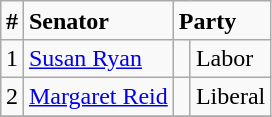<table style="width:100%;">
<tr>
<td><br>

<br><br><br><br><br><br><br><br></td>
<td align=right><br><table class="wikitable">
<tr>
<td><strong>#</strong></td>
<td><strong>Senator</strong></td>
<td colspan="2"><strong>Party</strong></td>
</tr>
<tr>
<td>1</td>
<td><a href='#'>Susan Ryan</a></td>
<td> </td>
<td>Labor</td>
</tr>
<tr>
<td>2</td>
<td><a href='#'>Margaret Reid</a></td>
<td> </td>
<td>Liberal</td>
</tr>
<tr>
</tr>
</table>
</td>
</tr>
</table>
